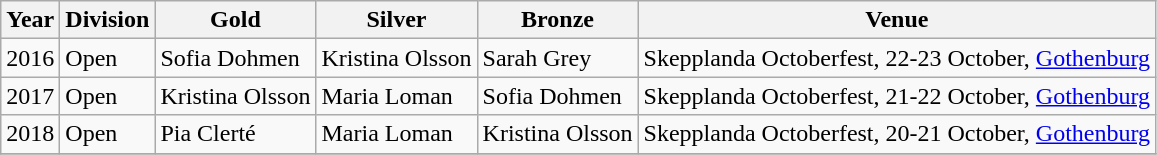<table class="wikitable sortable" style="text-align: left;">
<tr>
<th>Year</th>
<th>Division</th>
<th> Gold</th>
<th> Silver</th>
<th> Bronze</th>
<th>Venue</th>
</tr>
<tr>
<td>2016</td>
<td>Open</td>
<td>Sofia Dohmen</td>
<td>Kristina Olsson</td>
<td>Sarah Grey</td>
<td>Skepplanda Octoberfest, 22-23 October, <a href='#'>Gothenburg</a></td>
</tr>
<tr>
<td>2017</td>
<td>Open</td>
<td>Kristina Olsson</td>
<td>Maria Loman</td>
<td>Sofia Dohmen</td>
<td>Skepplanda Octoberfest, 21-22 October, <a href='#'>Gothenburg</a></td>
</tr>
<tr>
<td>2018</td>
<td>Open</td>
<td>Pia Clerté</td>
<td>Maria Loman</td>
<td>Kristina Olsson</td>
<td>Skepplanda Octoberfest, 20-21 October, <a href='#'>Gothenburg</a></td>
</tr>
<tr>
</tr>
</table>
